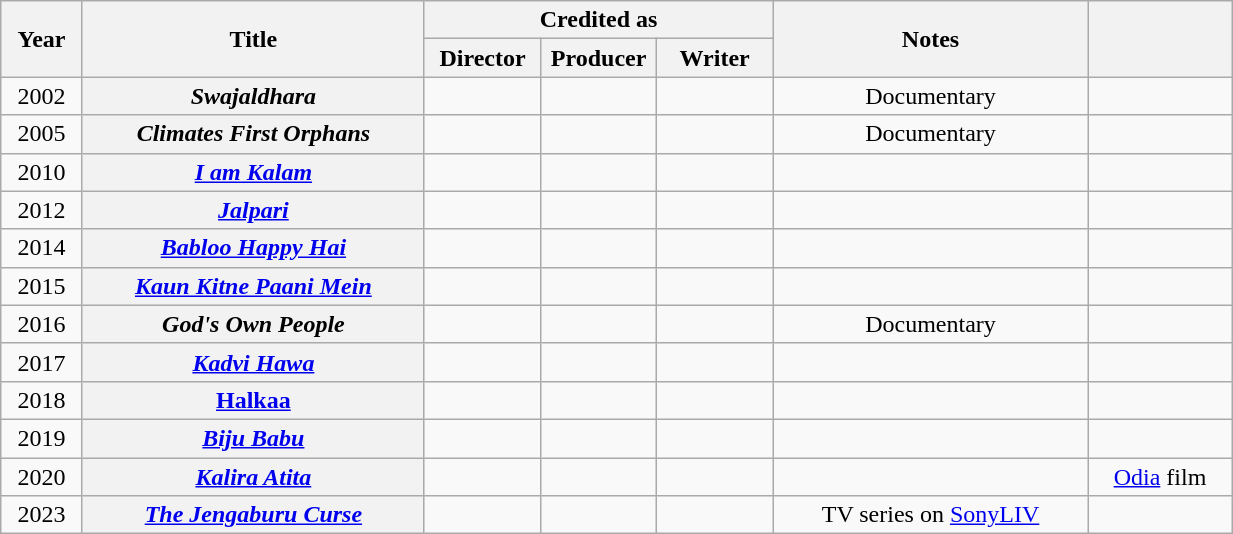<table class="wikitable plainrowheaders sortable" width=65% style="text-align:center;">
<tr>
<th scope="col" rowspan="2">Year</th>
<th scope="col" rowspan="2">Title</th>
<th scope="col" colspan="3">Credited as</th>
<th scope="col" rowspan="2" class="unsortable">Notes</th>
<th rowspan="2" class="unsortable"></th>
</tr>
<tr>
<th width=70>Director</th>
<th width=70>Producer</th>
<th width=70>Writer</th>
</tr>
<tr>
<td>2002</td>
<th scope="row"><em>Swajaldhara</em></th>
<td></td>
<td></td>
<td></td>
<td>Documentary</td>
<td></td>
</tr>
<tr>
<td>2005</td>
<th scope="row"><em>Climates First Orphans</em></th>
<td></td>
<td></td>
<td></td>
<td>Documentary</td>
<td></td>
</tr>
<tr>
<td>2010</td>
<th scope="row"><em><a href='#'>I am Kalam</a></em></th>
<td></td>
<td></td>
<td></td>
<td></td>
<td></td>
</tr>
<tr>
<td>2012</td>
<th scope="row"><em><a href='#'>Jalpari</a></em></th>
<td></td>
<td></td>
<td></td>
<td></td>
<td></td>
</tr>
<tr>
<td>2014</td>
<th scope="row"><em><a href='#'>Babloo Happy Hai</a></em></th>
<td></td>
<td></td>
<td></td>
<td></td>
<td></td>
</tr>
<tr>
<td>2015</td>
<th scope="row"><em><a href='#'>Kaun Kitne Paani Mein</a></em></th>
<td></td>
<td></td>
<td></td>
<td></td>
<td></td>
</tr>
<tr>
<td>2016</td>
<th scope="row"><em>God's Own People</em></th>
<td></td>
<td></td>
<td></td>
<td>Documentary</td>
<td></td>
</tr>
<tr>
<td>2017</td>
<th scope="row"><em><a href='#'>Kadvi Hawa</a></em></th>
<td></td>
<td></td>
<td></td>
<td></td>
<td></td>
</tr>
<tr>
<td>2018</td>
<th scope="row"><a href='#'>Halkaa</a></th>
<td></td>
<td></td>
<td></td>
<td></td>
<td></td>
</tr>
<tr>
<td>2019</td>
<th scope="row"><em><a href='#'>Biju Babu</a></em></th>
<td></td>
<td></td>
<td></td>
<td></td>
<td></td>
</tr>
<tr>
<td>2020</td>
<th scope="row"><em><a href='#'>Kalira Atita</a></em></th>
<td></td>
<td></td>
<td></td>
<td></td>
<td><a href='#'>Odia</a> film</td>
</tr>
<tr>
<td>2023</td>
<th scope="row"><em><a href='#'>The Jengaburu Curse</a></em></th>
<td></td>
<td></td>
<td></td>
<td>TV series on <a href='#'>SonyLIV</a></td>
</tr>
</table>
